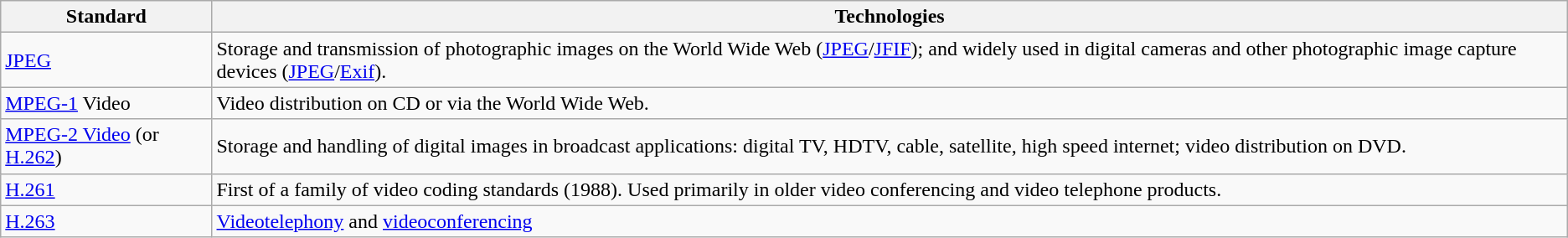<table class="wikitable">
<tr>
<th>Standard</th>
<th>Technologies</th>
</tr>
<tr>
<td><a href='#'>JPEG</a></td>
<td>Storage and transmission of photographic images on the World Wide Web (<a href='#'>JPEG</a>/<a href='#'>JFIF</a>); and widely used in digital cameras and other photographic image capture devices (<a href='#'>JPEG</a>/<a href='#'>Exif</a>).</td>
</tr>
<tr>
<td><a href='#'>MPEG-1</a> Video</td>
<td>Video distribution on CD or via the World Wide Web.</td>
</tr>
<tr>
<td><a href='#'>MPEG-2 Video</a> (or <a href='#'>H.262</a>)</td>
<td>Storage and handling of digital images in broadcast applications: digital TV, HDTV, cable, satellite, high speed internet; video distribution on DVD.</td>
</tr>
<tr>
<td><a href='#'>H.261</a></td>
<td>First of a family of video coding standards (1988). Used primarily in older video conferencing and video telephone products.</td>
</tr>
<tr>
<td><a href='#'>H.263</a></td>
<td><a href='#'>Videotelephony</a> and <a href='#'>videoconferencing</a></td>
</tr>
</table>
